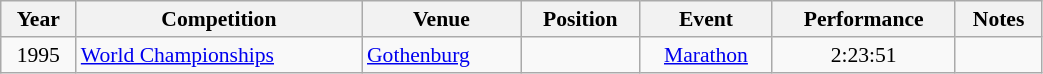<table class="wikitable" width=55% style="font-size:90%; text-align:center;">
<tr>
<th>Year</th>
<th>Competition</th>
<th>Venue</th>
<th>Position</th>
<th>Event</th>
<th>Performance</th>
<th>Notes</th>
</tr>
<tr>
<td>1995</td>
<td align=left><a href='#'>World Championships</a></td>
<td align=left> <a href='#'>Gothenburg</a></td>
<td></td>
<td><a href='#'>Marathon</a></td>
<td>2:23:51</td>
<td></td>
</tr>
</table>
